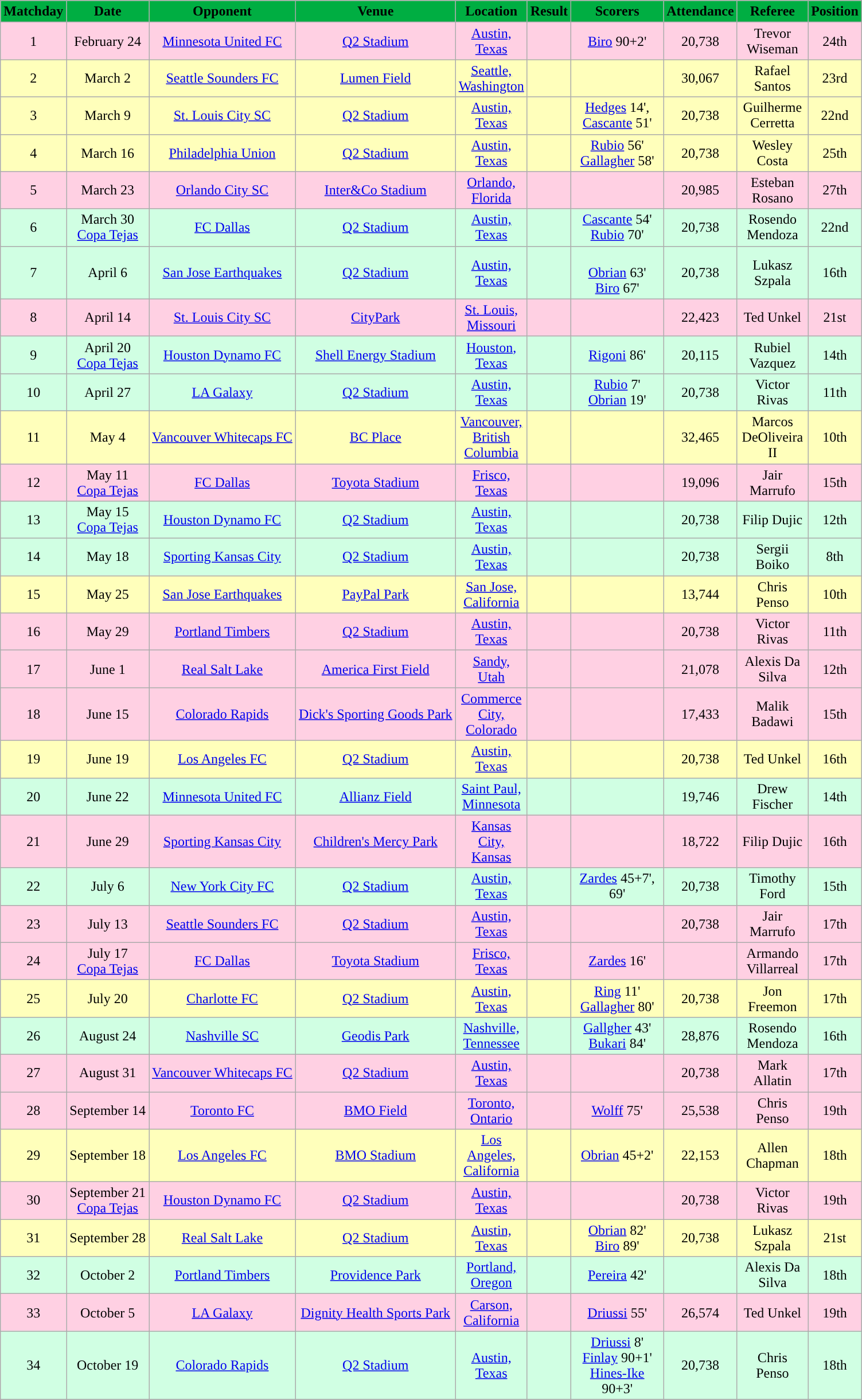<table class="wikitable" style="text-align:center">
<tr>
<th style="background:#00AE42; color:black;">Matchday</th>
<th style="background:#00AE42; color:black;">Date</th>
<th style="background:#00AE42; color:black;">Opponent</th>
<th style="background:#00AE42; color:black;">Venue</th>
<th style="background:#00AE42; color:black; width:75px">Location</th>
<th style="background:#00AE42; color:black;">Result</th>
<th style="background:#00AE42; color:black; width:100px">Scorers</th>
<th style="background:#00AE42; color:black;">Attendance</th>
<th style="background:#00AE42; color:black; width:75px">Referee</th>
<th style="background:#00AE42; color:black;">Position</th>
</tr>
<tr bgcolor = "#ffd0e3">
<td>1</td>
<td>February 24</td>
<td align="center"><a href='#'>Minnesota United FC</a></td>
<td><a href='#'>Q2 Stadium</a></td>
<td><a href='#'>Austin, Texas</a></td>
<td></td>
<td><a href='#'>Biro</a> 90+2'</td>
<td>20,738</td>
<td align="center">Trevor Wiseman</td>
<td>24th</td>
</tr>
<tr bgcolor = "#ffffbb">
<td>2</td>
<td>March 2</td>
<td align="center"><a href='#'>Seattle Sounders FC</a></td>
<td><a href='#'>Lumen Field</a></td>
<td><a href='#'>Seattle, Washington</a></td>
<td></td>
<td></td>
<td>30,067</td>
<td align="center">Rafael Santos</td>
<td>23rd</td>
</tr>
<tr bgcolor = "#ffffbb">
<td>3</td>
<td>March 9</td>
<td align="center"><a href='#'>St. Louis City SC</a></td>
<td><a href='#'>Q2 Stadium</a></td>
<td><a href='#'>Austin, Texas</a></td>
<td></td>
<td><a href='#'>Hedges</a> 14',<br> <a href='#'>Cascante</a> 51'</td>
<td>20,738</td>
<td align="center">Guilherme Cerretta</td>
<td>22nd</td>
</tr>
<tr bgcolor = "#ffffbb">
<td>4</td>
<td>March 16</td>
<td align="center"><a href='#'>Philadelphia Union</a></td>
<td><a href='#'>Q2 Stadium</a></td>
<td><a href='#'>Austin, Texas</a></td>
<td></td>
<td><a href='#'>Rubio</a> 56'<br> <a href='#'>Gallagher</a> 58'</td>
<td>20,738</td>
<td align="center">Wesley Costa</td>
<td>25th</td>
</tr>
<tr bgcolor = "ffd0e3">
<td>5</td>
<td>March 23</td>
<td align="center"><a href='#'>Orlando City SC</a></td>
<td><a href='#'>Inter&Co Stadium</a></td>
<td><a href='#'>Orlando, Florida</a></td>
<td></td>
<td></td>
<td>20,985</td>
<td align="center">Esteban Rosano</td>
<td>27th</td>
</tr>
<tr bgcolor = d0ffe3>
<td>6</td>
<td>March 30<br><a href='#'>Copa Tejas</a></td>
<td align="center"><a href='#'>FC Dallas</a></td>
<td><a href='#'>Q2 Stadium</a></td>
<td><a href='#'>Austin, Texas</a></td>
<td></td>
<td><a href='#'>Cascante</a> 54'<br><a href='#'>Rubio</a> 70'</td>
<td>20,738</td>
<td align="center">Rosendo Mendoza</td>
<td>22nd</td>
</tr>
<tr bgcolor = d0ffe3>
<td>7</td>
<td>April 6</td>
<td align="center"><a href='#'>San Jose Earthquakes</a></td>
<td><a href='#'>Q2 Stadium</a></td>
<td><a href='#'>Austin, Texas</a></td>
<td></td>
<td><br><a href='#'>Obrian</a> 63'<br><a href='#'>Biro</a> 67'</td>
<td>20,738</td>
<td align="center">Lukasz Szpala</td>
<td>16th</td>
</tr>
<tr bgcolor = ffd0e3>
<td>8</td>
<td>April 14</td>
<td align="center"><a href='#'>St. Louis City SC</a></td>
<td><a href='#'>CityPark</a></td>
<td><a href='#'>St. Louis, Missouri</a></td>
<td></td>
<td></td>
<td>22,423</td>
<td align="center">Ted Unkel</td>
<td>21st</td>
</tr>
<tr bgcolor = d0ffe3>
<td>9</td>
<td>April 20<br><a href='#'>Copa Tejas</a></td>
<td align="center"><a href='#'>Houston Dynamo FC</a></td>
<td><a href='#'>Shell Energy Stadium</a></td>
<td><a href='#'>Houston, Texas</a></td>
<td></td>
<td><a href='#'>Rigoni</a> 86'</td>
<td>20,115</td>
<td align="center">Rubiel Vazquez</td>
<td>14th</td>
</tr>
<tr bgcolor = d0ffe3>
<td>10</td>
<td>April 27</td>
<td align="center"><a href='#'>LA Galaxy</a></td>
<td><a href='#'>Q2 Stadium</a></td>
<td><a href='#'>Austin, Texas</a></td>
<td></td>
<td><a href='#'>Rubio</a> 7'<br><a href='#'>Obrian</a> 19'</td>
<td>20,738</td>
<td align="center">Victor Rivas</td>
<td>11th</td>
</tr>
<tr bgcolor = "#ffffbb">
<td>11</td>
<td>May 4</td>
<td align="center"><a href='#'>Vancouver Whitecaps FC</a></td>
<td><a href='#'>BC Place</a></td>
<td><a href='#'>Vancouver, British Columbia</a></td>
<td></td>
<td></td>
<td>32,465</td>
<td align="center">Marcos DeOliveira II</td>
<td>10th</td>
</tr>
<tr bgcolor = ffd0e3>
<td>12</td>
<td>May 11<br><a href='#'>Copa Tejas</a></td>
<td align="center"><a href='#'>FC Dallas</a></td>
<td><a href='#'>Toyota Stadium</a></td>
<td><a href='#'>Frisco, Texas</a></td>
<td></td>
<td></td>
<td>19,096</td>
<td align="center">Jair Marrufo</td>
<td>15th</td>
</tr>
<tr bgcolor = d0ffe3>
<td>13</td>
<td>May 15<br><a href='#'>Copa Tejas</a></td>
<td align="center"><a href='#'>Houston Dynamo FC</a></td>
<td><a href='#'>Q2 Stadium</a></td>
<td><a href='#'>Austin, Texas</a></td>
<td></td>
<td></td>
<td>20,738</td>
<td align="center">Filip Dujic</td>
<td>12th</td>
</tr>
<tr bgcolor = d0ffe3>
<td>14</td>
<td>May 18</td>
<td align="center"><a href='#'>Sporting Kansas City</a></td>
<td><a href='#'>Q2 Stadium</a></td>
<td><a href='#'>Austin, Texas</a></td>
<td></td>
<td></td>
<td>20,738</td>
<td align="center">Sergii Boiko</td>
<td>8th</td>
</tr>
<tr bgcolor = "#ffffbb">
<td>15</td>
<td>May 25</td>
<td align="center"><a href='#'>San Jose Earthquakes</a></td>
<td><a href='#'>PayPal Park</a></td>
<td><a href='#'>San Jose, California</a></td>
<td></td>
<td></td>
<td>13,744</td>
<td align="center">Chris Penso</td>
<td>10th</td>
</tr>
<tr bgcolor = ffd0e3>
<td>16</td>
<td>May 29</td>
<td align="center"><a href='#'>Portland Timbers</a></td>
<td><a href='#'>Q2 Stadium</a></td>
<td><a href='#'>Austin, Texas</a></td>
<td></td>
<td></td>
<td>20,738</td>
<td align="center">Victor Rivas</td>
<td>11th</td>
</tr>
<tr bgcolor = ffd0e3>
<td>17</td>
<td>June 1</td>
<td align="center"><a href='#'>Real Salt Lake</a></td>
<td><a href='#'>America First Field</a></td>
<td><a href='#'>Sandy, Utah</a></td>
<td></td>
<td></td>
<td>21,078</td>
<td align="center">Alexis Da Silva</td>
<td>12th</td>
</tr>
<tr bgcolor = ffd0e3>
<td>18</td>
<td>June 15</td>
<td align="center"><a href='#'>Colorado Rapids</a></td>
<td><a href='#'>Dick's Sporting Goods Park</a></td>
<td><a href='#'>Commerce City, Colorado</a></td>
<td></td>
<td></td>
<td>17,433</td>
<td align="center">Malik Badawi</td>
<td>15th</td>
</tr>
<tr bgcolor = "#ffffbb">
<td>19</td>
<td>June 19</td>
<td align="center"><a href='#'>Los Angeles FC</a></td>
<td><a href='#'>Q2 Stadium</a></td>
<td><a href='#'>Austin, Texas</a></td>
<td></td>
<td></td>
<td>20,738</td>
<td align="center">Ted Unkel</td>
<td>16th</td>
</tr>
<tr bgcolor = d0ffe3>
<td>20</td>
<td>June 22</td>
<td align="center"><a href='#'>Minnesota United FC</a></td>
<td><a href='#'>Allianz Field</a></td>
<td><a href='#'>Saint Paul, Minnesota</a></td>
<td></td>
<td></td>
<td>19,746</td>
<td align="center">Drew Fischer</td>
<td>14th</td>
</tr>
<tr bgcolor = ffd0e3>
<td>21</td>
<td>June 29</td>
<td align="center"><a href='#'>Sporting Kansas City</a></td>
<td><a href='#'>Children's Mercy Park</a></td>
<td><a href='#'>Kansas City, Kansas</a></td>
<td></td>
<td></td>
<td>18,722</td>
<td align="center">Filip Dujic</td>
<td>16th</td>
</tr>
<tr bgcolor = d0ffe3>
<td>22</td>
<td>July 6</td>
<td align="center"><a href='#'>New York City FC</a></td>
<td><a href='#'>Q2 Stadium</a></td>
<td><a href='#'>Austin, Texas</a></td>
<td></td>
<td><a href='#'>Zardes</a> 45+7', 69'</td>
<td>20,738</td>
<td align="center">Timothy Ford</td>
<td>15th</td>
</tr>
<tr bgcolor = "#ffd0e3">
<td>23</td>
<td>July 13</td>
<td align="center"><a href='#'>Seattle Sounders FC</a></td>
<td><a href='#'>Q2 Stadium</a></td>
<td><a href='#'>Austin, Texas</a></td>
<td></td>
<td></td>
<td>20,738</td>
<td align="center">Jair Marrufo</td>
<td>17th</td>
</tr>
<tr bgcolor = ffd0e3>
<td>24</td>
<td>July 17<br><a href='#'>Copa Tejas</a></td>
<td align="center"><a href='#'>FC Dallas</a></td>
<td><a href='#'>Toyota Stadium</a></td>
<td><a href='#'>Frisco, Texas</a></td>
<td></td>
<td><a href='#'>Zardes</a> 16'</td>
<td></td>
<td align="center">Armando Villarreal</td>
<td>17th</td>
</tr>
<tr bgcolor = ffffbb>
<td>25</td>
<td>July 20</td>
<td align="center"><a href='#'>Charlotte FC</a></td>
<td><a href='#'>Q2 Stadium</a></td>
<td><a href='#'>Austin, Texas</a></td>
<td></td>
<td><a href='#'>Ring</a> 11'<br><a href='#'>Gallagher</a> 80'</td>
<td>20,738</td>
<td align="center">Jon Freemon</td>
<td>17th</td>
</tr>
<tr bgcolor = d0ffe3>
<td>26</td>
<td>August 24</td>
<td align="center"><a href='#'>Nashville SC</a></td>
<td><a href='#'>Geodis Park</a></td>
<td><a href='#'>Nashville, Tennessee</a></td>
<td></td>
<td><a href='#'>Gallgher</a> 43'<br><a href='#'>Bukari</a> 84'</td>
<td>28,876</td>
<td align="center">Rosendo Mendoza</td>
<td>16th</td>
</tr>
<tr bgcolor = ffd0e3>
<td>27</td>
<td>August 31</td>
<td align="center"><a href='#'>Vancouver Whitecaps FC</a></td>
<td><a href='#'>Q2 Stadium</a></td>
<td><a href='#'>Austin, Texas</a></td>
<td></td>
<td></td>
<td>20,738</td>
<td align="center">Mark Allatin</td>
<td>17th</td>
</tr>
<tr bgcolor = ffd0e3>
<td>28</td>
<td>September 14</td>
<td align="center"><a href='#'>Toronto FC</a></td>
<td><a href='#'>BMO Field</a></td>
<td><a href='#'>Toronto, Ontario</a></td>
<td></td>
<td><a href='#'>Wolff</a> 75'</td>
<td>25,538</td>
<td align="center">Chris Penso</td>
<td>19th</td>
</tr>
<tr bgcolor = ffffbb>
<td>29</td>
<td>September 18</td>
<td align="center"><a href='#'>Los Angeles FC</a></td>
<td><a href='#'>BMO Stadium</a></td>
<td><a href='#'>Los Angeles, California</a></td>
<td></td>
<td><a href='#'>Obrian</a> 45+2'</td>
<td>22,153</td>
<td align="center">Allen Chapman</td>
<td>18th</td>
</tr>
<tr bgcolor = ffd0e3>
<td>30</td>
<td>September 21<br><a href='#'>Copa Tejas</a></td>
<td align="center"><a href='#'>Houston Dynamo FC</a></td>
<td><a href='#'>Q2 Stadium</a></td>
<td><a href='#'>Austin, Texas</a></td>
<td></td>
<td></td>
<td>20,738</td>
<td align="center">Victor Rivas</td>
<td>19th</td>
</tr>
<tr bgcolor = ffffbb>
<td>31</td>
<td>September 28</td>
<td align="center"><a href='#'>Real Salt Lake</a></td>
<td><a href='#'>Q2 Stadium</a></td>
<td><a href='#'>Austin, Texas</a></td>
<td></td>
<td><a href='#'>Obrian</a> 82'<br><a href='#'>Biro</a> 89'</td>
<td>20,738</td>
<td align="center">Lukasz Szpala</td>
<td>21st</td>
</tr>
<tr bgcolor = d0ffe3>
<td>32</td>
<td>October 2</td>
<td align="center"><a href='#'>Portland Timbers</a></td>
<td><a href='#'>Providence Park</a></td>
<td><a href='#'>Portland, Oregon</a></td>
<td></td>
<td><a href='#'>Pereira</a> 42'</td>
<td></td>
<td align="center">Alexis Da Silva</td>
<td>18th</td>
</tr>
<tr bgcolor = ffd0e3>
<td>33</td>
<td>October 5</td>
<td align="center"><a href='#'>LA Galaxy</a></td>
<td><a href='#'>Dignity Health Sports Park</a></td>
<td><a href='#'>Carson, California</a></td>
<td></td>
<td><a href='#'>Driussi</a> 55'</td>
<td>26,574</td>
<td align="center">Ted Unkel</td>
<td>19th</td>
</tr>
<tr bgcolor = d0ffe3>
<td>34</td>
<td>October 19</td>
<td align="center"><a href='#'>Colorado Rapids</a></td>
<td><a href='#'>Q2 Stadium</a></td>
<td><a href='#'>Austin, Texas</a></td>
<td></td>
<td><a href='#'>Driussi</a> 8' <br><a href='#'>Finlay</a> 90+1'<br><a href='#'>Hines-Ike</a> 90+3'</td>
<td>20,738</td>
<td align="center">Chris Penso</td>
<td>18th</td>
</tr>
<tr>
</tr>
</table>
